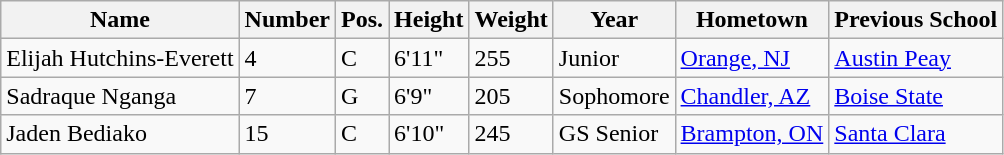<table class="wikitable sortable" border="1">
<tr>
<th>Name</th>
<th>Number</th>
<th>Pos.</th>
<th>Height</th>
<th>Weight</th>
<th>Year</th>
<th>Hometown</th>
<th class="unsortable">Previous School</th>
</tr>
<tr>
<td>Elijah Hutchins-Everett</td>
<td>4</td>
<td>C</td>
<td>6'11"</td>
<td>255</td>
<td>Junior</td>
<td><a href='#'>Orange, NJ</a></td>
<td><a href='#'>Austin Peay</a></td>
</tr>
<tr>
<td>Sadraque Nganga</td>
<td>7</td>
<td>G</td>
<td>6'9"</td>
<td>205</td>
<td>Sophomore</td>
<td><a href='#'>Chandler, AZ</a></td>
<td><a href='#'>Boise State</a></td>
</tr>
<tr>
<td>Jaden Bediako</td>
<td>15</td>
<td>C</td>
<td>6'10"</td>
<td>245</td>
<td>GS Senior</td>
<td><a href='#'>Brampton, ON</a></td>
<td><a href='#'>Santa Clara</a></td>
</tr>
</table>
